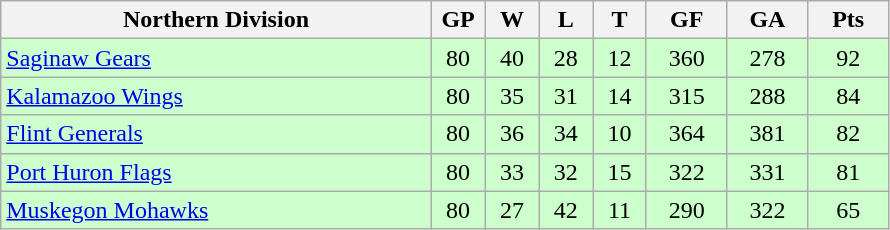<table class="wikitable">
<tr>
<th width="40%">Northern Division</th>
<th width="5%">GP</th>
<th width="5%">W</th>
<th width="5%">L</th>
<th width="5%">T</th>
<th width="7.5%">GF</th>
<th width="7.5%">GA</th>
<th width="7.5%">Pts</th>
</tr>
<tr align="center" bgcolor="#CCFFCC">
<td align="left"><a href='#'>Saginaw Gears</a></td>
<td>80</td>
<td>40</td>
<td>28</td>
<td>12</td>
<td>360</td>
<td>278</td>
<td>92</td>
</tr>
<tr align="center" bgcolor="#CCFFCC">
<td align="left"><a href='#'>Kalamazoo Wings</a></td>
<td>80</td>
<td>35</td>
<td>31</td>
<td>14</td>
<td>315</td>
<td>288</td>
<td>84</td>
</tr>
<tr align="center" bgcolor="#CCFFCC">
<td align="left"><a href='#'>Flint Generals</a></td>
<td>80</td>
<td>36</td>
<td>34</td>
<td>10</td>
<td>364</td>
<td>381</td>
<td>82</td>
</tr>
<tr align="center" bgcolor="#CCFFCC">
<td align="left"><a href='#'>Port Huron Flags</a></td>
<td>80</td>
<td>33</td>
<td>32</td>
<td>15</td>
<td>322</td>
<td>331</td>
<td>81</td>
</tr>
<tr align="center" bgcolor="#CCFFCC">
<td align="left"><a href='#'>Muskegon Mohawks</a></td>
<td>80</td>
<td>27</td>
<td>42</td>
<td>11</td>
<td>290</td>
<td>322</td>
<td>65</td>
</tr>
</table>
